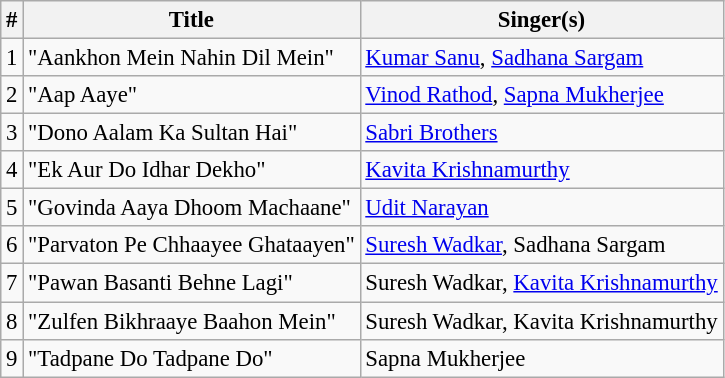<table class="wikitable" style="font-size:95%;">
<tr>
<th>#</th>
<th>Title</th>
<th>Singer(s)</th>
</tr>
<tr>
<td>1</td>
<td>"Aankhon Mein Nahin Dil Mein"</td>
<td><a href='#'>Kumar Sanu</a>, <a href='#'>Sadhana Sargam</a></td>
</tr>
<tr>
<td>2</td>
<td>"Aap Aaye"</td>
<td><a href='#'>Vinod Rathod</a>, <a href='#'>Sapna Mukherjee</a></td>
</tr>
<tr>
<td>3</td>
<td>"Dono Aalam Ka Sultan Hai"</td>
<td><a href='#'>Sabri Brothers</a></td>
</tr>
<tr>
<td>4</td>
<td>"Ek Aur Do Idhar Dekho"</td>
<td><a href='#'>Kavita Krishnamurthy</a></td>
</tr>
<tr>
<td>5</td>
<td>"Govinda Aaya Dhoom Machaane"</td>
<td><a href='#'>Udit Narayan</a></td>
</tr>
<tr>
<td>6</td>
<td>"Parvaton Pe Chhaayee Ghataayen"</td>
<td><a href='#'>Suresh Wadkar</a>, Sadhana Sargam</td>
</tr>
<tr>
<td>7</td>
<td>"Pawan Basanti Behne Lagi"</td>
<td>Suresh Wadkar, <a href='#'>Kavita Krishnamurthy</a></td>
</tr>
<tr>
<td>8</td>
<td>"Zulfen Bikhraaye Baahon Mein"</td>
<td>Suresh Wadkar, Kavita Krishnamurthy</td>
</tr>
<tr>
<td>9</td>
<td>"Tadpane Do Tadpane Do"</td>
<td>Sapna Mukherjee</td>
</tr>
</table>
